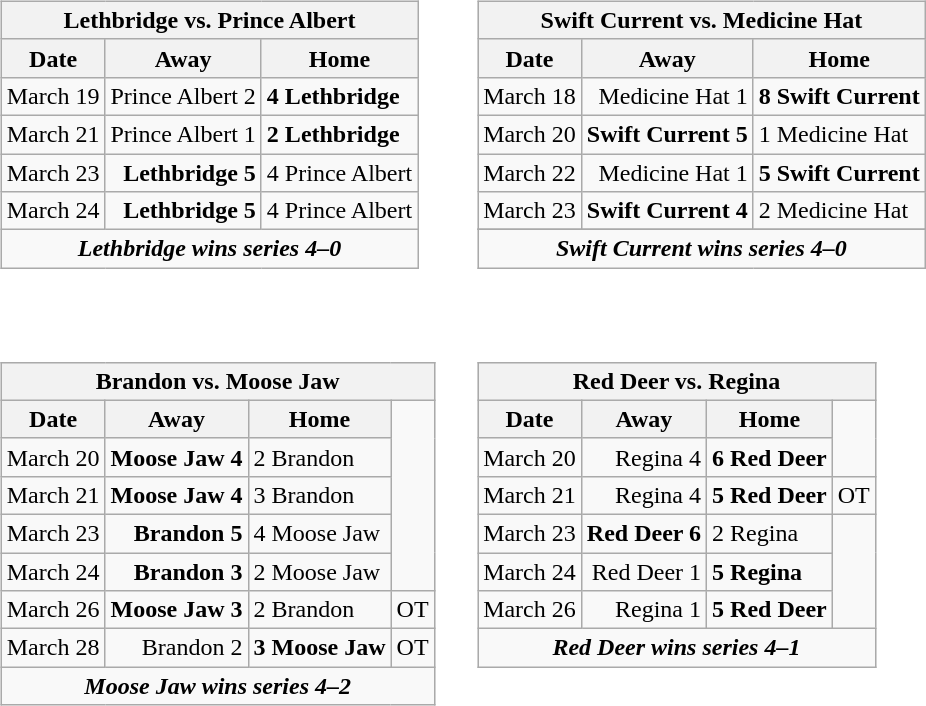<table cellspacing="10">
<tr>
<td valign="top"><br><table class="wikitable">
<tr>
<th bgcolor="#DDDDDD" colspan="4">Lethbridge vs. Prince Albert</th>
</tr>
<tr>
<th>Date</th>
<th>Away</th>
<th>Home</th>
</tr>
<tr>
<td>March 19</td>
<td align="right">Prince Albert 2</td>
<td><strong>4 Lethbridge</strong></td>
</tr>
<tr>
<td>March 21</td>
<td align="right">Prince Albert 1</td>
<td><strong>2 Lethbridge</strong></td>
</tr>
<tr>
<td>March 23</td>
<td align="right"><strong>Lethbridge 5</strong></td>
<td>4 Prince Albert</td>
</tr>
<tr>
<td>March 24</td>
<td align="right"><strong>Lethbridge 5</strong></td>
<td>4 Prince Albert</td>
</tr>
<tr align="center">
<td colspan="4"><strong><em>Lethbridge wins series 4–0</em></strong></td>
</tr>
</table>
</td>
<td valign="top"><br><table class="wikitable">
<tr>
<th bgcolor="#DDDDDD" colspan="4">Swift Current vs. Medicine Hat</th>
</tr>
<tr>
<th>Date</th>
<th>Away</th>
<th>Home</th>
</tr>
<tr>
<td>March 18</td>
<td align="right">Medicine Hat 1</td>
<td><strong>8 Swift Current</strong></td>
</tr>
<tr>
<td>March 20</td>
<td align="right"><strong>Swift Current 5</strong></td>
<td>1 Medicine Hat</td>
</tr>
<tr>
<td>March 22</td>
<td align="right">Medicine Hat 1</td>
<td><strong>5 Swift Current</strong></td>
</tr>
<tr>
<td>March 23</td>
<td align="right"><strong>Swift Current 4</strong></td>
<td>2 Medicine Hat</td>
</tr>
<tr>
</tr>
<tr align="center">
<td colspan="4"><strong><em>Swift Current wins series 4–0</em></strong></td>
</tr>
</table>
</td>
</tr>
<tr>
<td valign="top"><br><table class="wikitable">
<tr>
<th bgcolor="#DDDDDD" colspan="4">Brandon vs. Moose Jaw</th>
</tr>
<tr>
<th>Date</th>
<th>Away</th>
<th>Home</th>
</tr>
<tr>
<td>March 20</td>
<td align="right"><strong>Moose Jaw 4</strong></td>
<td>2 Brandon</td>
</tr>
<tr>
<td>March 21</td>
<td align="right"><strong>Moose Jaw 4</strong></td>
<td>3 Brandon</td>
</tr>
<tr>
<td>March 23</td>
<td align="right"><strong>Brandon 5</strong></td>
<td>4 Moose Jaw</td>
</tr>
<tr>
<td>March 24</td>
<td align="right"><strong>Brandon 3</strong></td>
<td>2 Moose Jaw</td>
</tr>
<tr>
<td>March 26</td>
<td align="right"><strong>Moose Jaw 3</strong></td>
<td>2 Brandon</td>
<td>OT</td>
</tr>
<tr>
<td>March 28</td>
<td align="right">Brandon 2</td>
<td><strong>3 Moose Jaw</strong></td>
<td>OT</td>
</tr>
<tr align="center">
<td colspan="4"><strong><em>Moose Jaw wins series 4–2</em></strong></td>
</tr>
</table>
</td>
<td valign="top"><br><table class="wikitable">
<tr>
<th bgcolor="#DDDDDD" colspan="4">Red Deer vs. Regina</th>
</tr>
<tr>
<th>Date</th>
<th>Away</th>
<th>Home</th>
</tr>
<tr>
<td>March 20</td>
<td align="right">Regina 4</td>
<td><strong>6 Red Deer</strong></td>
</tr>
<tr>
<td>March 21</td>
<td align="right">Regina 4</td>
<td><strong>5 Red Deer</strong></td>
<td>OT</td>
</tr>
<tr>
<td>March 23</td>
<td align="right"><strong>Red Deer 6</strong></td>
<td>2 Regina</td>
</tr>
<tr>
<td>March 24</td>
<td align="right">Red Deer 1</td>
<td><strong>5 Regina</strong></td>
</tr>
<tr>
<td>March 26</td>
<td align="right">Regina 1</td>
<td><strong>5 Red Deer</strong></td>
</tr>
<tr align="center">
<td colspan="4"><strong><em>Red Deer wins series 4–1</em></strong></td>
</tr>
</table>
</td>
</tr>
</table>
